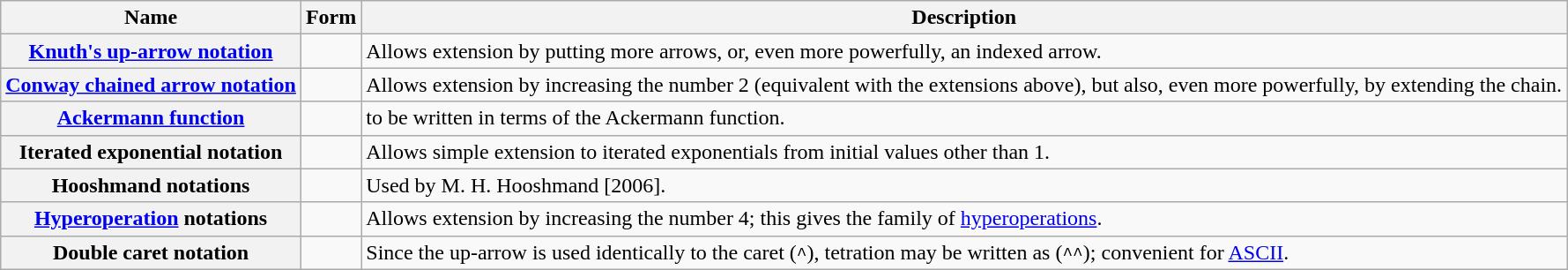<table class="wikitable">
<tr>
<th scope="col">Name</th>
<th scope="col">Form</th>
<th scope="col">Description</th>
</tr>
<tr>
<th scope="row"><a href='#'>Knuth's up-arrow notation</a></th>
<td></td>
<td>Allows extension by putting more arrows, or, even more powerfully, an indexed arrow.</td>
</tr>
<tr>
<th scope="row"><a href='#'>Conway chained arrow notation</a></th>
<td></td>
<td>Allows extension by increasing the number 2 (equivalent with the extensions above), but also, even more powerfully, by extending the chain.</td>
</tr>
<tr>
<th scope="row"><a href='#'>Ackermann function</a></th>
<td></td>
<td> to be written in terms of the Ackermann function.</td>
</tr>
<tr>
<th scope="row">Iterated exponential notation</th>
<td></td>
<td>Allows simple extension to iterated exponentials from initial values other than 1.</td>
</tr>
<tr>
<th scope="row">Hooshmand notations</th>
<td></td>
<td>Used by M. H. Hooshmand [2006].</td>
</tr>
<tr>
<th scope="row"><a href='#'>Hyperoperation</a> notations</th>
<td></td>
<td>Allows extension by increasing the number 4; this gives the family of <a href='#'>hyperoperations</a>.</td>
</tr>
<tr>
<th scope="row">Double caret notation</th>
<td></td>
<td>Since the up-arrow is used identically to the caret (<code>^</code>), tetration may be written as (<code>^^</code>); convenient for <a href='#'>ASCII</a>.</td>
</tr>
</table>
